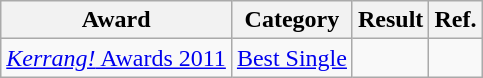<table class="wikitable col4center">
<tr>
<th>Award</th>
<th>Category</th>
<th>Result</th>
<th>Ref.</th>
</tr>
<tr>
<td><a href='#'><em>Kerrang!</em> Awards 2011</a></td>
<td><a href='#'>Best Single</a></td>
<td></td>
<td></td>
</tr>
</table>
